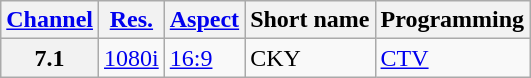<table class="wikitable">
<tr>
<th><a href='#'>Channel</a></th>
<th><a href='#'>Res.</a></th>
<th><a href='#'>Aspect</a></th>
<th>Short name</th>
<th>Programming</th>
</tr>
<tr>
<th scope = "row">7.1</th>
<td><a href='#'>1080i</a></td>
<td><a href='#'>16:9</a></td>
<td>CKY</td>
<td><a href='#'>CTV</a></td>
</tr>
</table>
